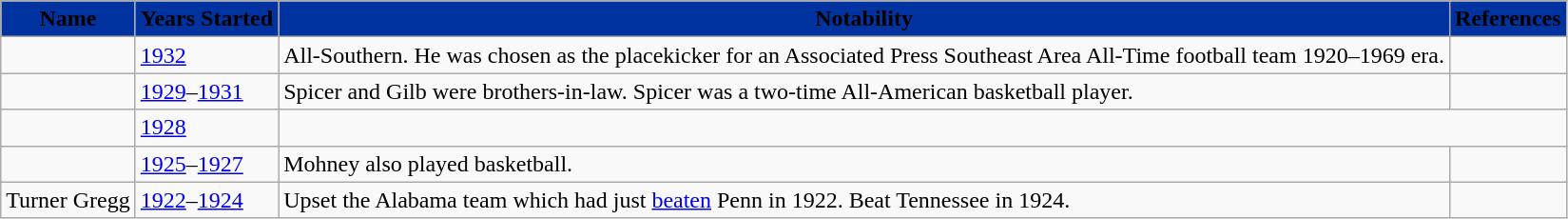<table class="wikitable sortable" style="text-align:left;">
<tr>
<th style="background:#0033A0;"><span>Name</span></th>
<th style="background:#0033A0;"><span>Years Started</span></th>
<th style="background:#0033A0;"><span>Notability</span></th>
<th style="background:#0033A0;"><span>References</span></th>
</tr>
<tr>
<td></td>
<td><a href='#'>1932</a></td>
<td>All-Southern. He was chosen as the placekicker for an Associated Press Southeast Area All-Time football team 1920–1969 era.</td>
<td></td>
</tr>
<tr>
<td></td>
<td><a href='#'>1929</a>–<a href='#'>1931</a></td>
<td>Spicer and Gilb were brothers-in-law. Spicer was a two-time All-American basketball player.</td>
<td></td>
</tr>
<tr>
<td></td>
<td><a href='#'>1928</a></td>
</tr>
<tr>
<td></td>
<td><a href='#'>1925</a>–<a href='#'>1927</a></td>
<td>Mohney also played basketball.</td>
<td></td>
</tr>
<tr>
<td>Turner Gregg</td>
<td><a href='#'>1922</a>–<a href='#'>1924</a></td>
<td>Upset the Alabama team which had just <a href='#'>beaten</a> Penn in 1922. Beat Tennessee in 1924.</td>
<td></td>
</tr>
</table>
